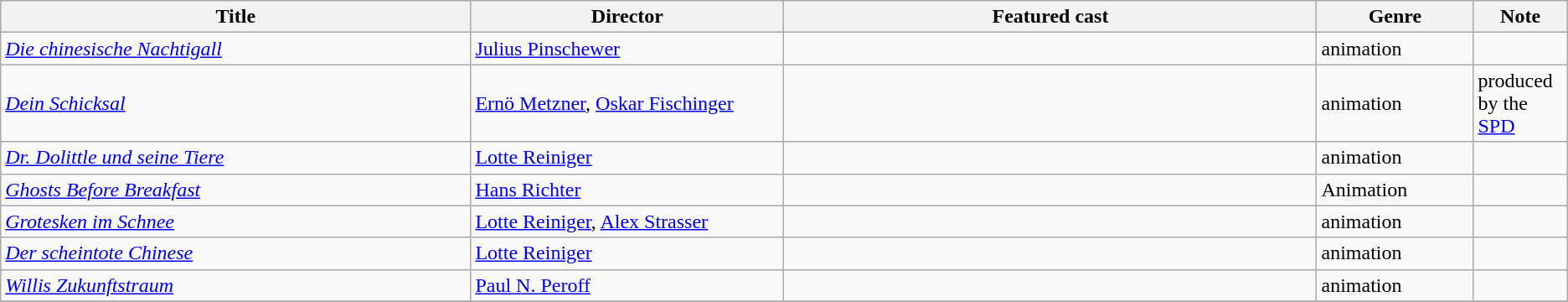<table class="wikitable">
<tr>
<th style="width:30%;">Title</th>
<th style="width:20%;">Director</th>
<th style="width:34%;">Featured cast</th>
<th style="width:10%;">Genre</th>
<th style="width:10%;">Note</th>
</tr>
<tr>
<td><em><a href='#'>Die chinesische Nachtigall </a></em></td>
<td><a href='#'>Julius Pinschewer</a></td>
<td></td>
<td>animation</td>
<td></td>
</tr>
<tr>
<td><em><a href='#'>Dein Schicksal</a></em></td>
<td><a href='#'>Ernö Metzner</a>, <a href='#'>Oskar Fischinger</a></td>
<td></td>
<td>animation</td>
<td>produced by the <a href='#'>SPD</a></td>
</tr>
<tr>
<td><em><a href='#'>Dr. Dolittle und seine Tiere</a></em></td>
<td><a href='#'>Lotte Reiniger</a></td>
<td></td>
<td>animation</td>
<td></td>
</tr>
<tr>
<td><em><a href='#'>Ghosts Before Breakfast</a></em></td>
<td><a href='#'>Hans Richter</a></td>
<td></td>
<td>Animation</td>
<td></td>
</tr>
<tr>
<td><em><a href='#'>Grotesken im Schnee </a></em></td>
<td><a href='#'>Lotte Reiniger</a>, <a href='#'>Alex Strasser</a></td>
<td></td>
<td>animation</td>
<td></td>
</tr>
<tr>
<td><em><a href='#'>Der scheintote Chinese</a></em></td>
<td><a href='#'>Lotte Reiniger</a></td>
<td></td>
<td>animation</td>
<td></td>
</tr>
<tr>
<td><em><a href='#'>Willis Zukunftstraum</a></em></td>
<td><a href='#'>Paul N. Peroff</a></td>
<td></td>
<td>animation</td>
<td></td>
</tr>
<tr>
</tr>
</table>
